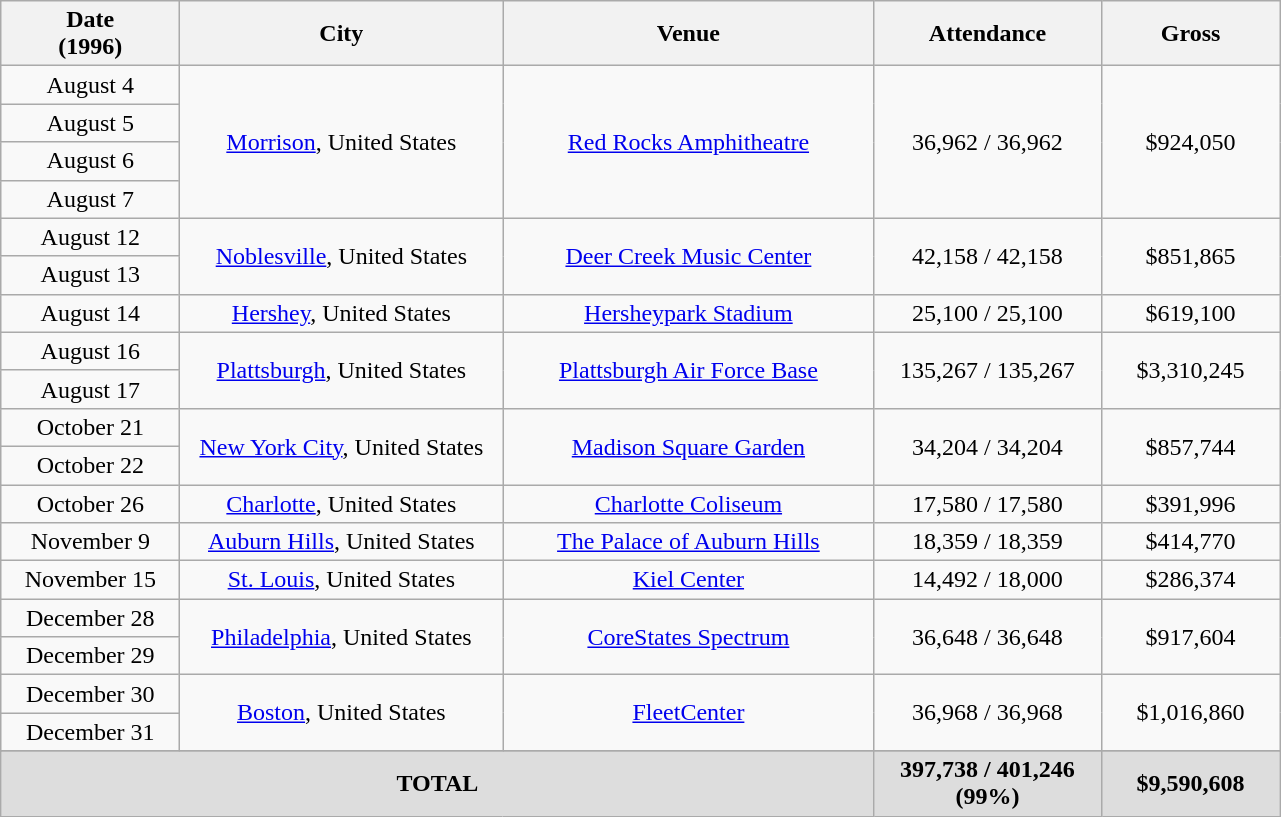<table class="wikitable plainrowheaders" style="text-align:center;">
<tr>
<th scope="col" style="width:7em;">Date<br>(1996)</th>
<th scope="col" style="width:13em;">City</th>
<th scope="col" style="width:15em;">Venue</th>
<th scope="col" style="width:9em;">Attendance</th>
<th scope="col" style="width:7em;">Gross</th>
</tr>
<tr>
<td>August 4</td>
<td rowspan="4"><a href='#'>Morrison</a>, United States</td>
<td rowspan="4"><a href='#'>Red Rocks Amphitheatre</a></td>
<td rowspan="4">36,962 / 36,962</td>
<td rowspan="4">$924,050</td>
</tr>
<tr>
<td>August 5</td>
</tr>
<tr>
<td>August 6</td>
</tr>
<tr>
<td>August 7</td>
</tr>
<tr>
<td>August 12</td>
<td rowspan="2"><a href='#'>Noblesville</a>, United States</td>
<td rowspan="2"><a href='#'>Deer Creek Music Center</a></td>
<td rowspan="2">42,158 / 42,158</td>
<td rowspan="2">$851,865</td>
</tr>
<tr>
<td>August 13</td>
</tr>
<tr>
<td>August 14</td>
<td><a href='#'>Hershey</a>, United States</td>
<td><a href='#'>Hersheypark Stadium</a></td>
<td>25,100 / 25,100</td>
<td>$619,100</td>
</tr>
<tr>
<td>August 16</td>
<td rowspan="2"><a href='#'>Plattsburgh</a>, United States</td>
<td rowspan="2"><a href='#'>Plattsburgh Air Force Base</a></td>
<td rowspan="2">135,267 / 135,267</td>
<td rowspan="2">$3,310,245</td>
</tr>
<tr>
<td>August 17</td>
</tr>
<tr>
<td>October 21</td>
<td rowspan="2"><a href='#'>New York City</a>, United States</td>
<td rowspan="2"><a href='#'>Madison Square Garden</a></td>
<td rowspan="2">34,204 / 34,204</td>
<td rowspan="2">$857,744</td>
</tr>
<tr>
<td>October 22</td>
</tr>
<tr>
<td>October 26</td>
<td><a href='#'>Charlotte</a>, United States</td>
<td><a href='#'>Charlotte Coliseum</a></td>
<td>17,580 / 17,580</td>
<td>$391,996</td>
</tr>
<tr>
<td>November 9</td>
<td><a href='#'>Auburn Hills</a>, United States</td>
<td><a href='#'>The Palace of Auburn Hills</a></td>
<td>18,359 / 18,359</td>
<td>$414,770</td>
</tr>
<tr>
<td>November 15</td>
<td><a href='#'>St. Louis</a>, United States</td>
<td><a href='#'>Kiel Center</a></td>
<td>14,492 / 18,000</td>
<td>$286,374</td>
</tr>
<tr>
<td>December 28</td>
<td rowspan="2"><a href='#'>Philadelphia</a>, United States</td>
<td rowspan="2"><a href='#'>CoreStates Spectrum</a></td>
<td rowspan="2">36,648 / 36,648</td>
<td rowspan="2">$917,604</td>
</tr>
<tr>
<td>December 29</td>
</tr>
<tr>
<td>December 30</td>
<td rowspan="2"><a href='#'>Boston</a>, United States</td>
<td rowspan="2"><a href='#'>FleetCenter</a></td>
<td rowspan="2">36,968 / 36,968</td>
<td rowspan="2">$1,016,860</td>
</tr>
<tr>
<td>December 31</td>
</tr>
<tr>
</tr>
<tr style="background:#ddd;">
<td colspan="3"><strong>TOTAL</strong></td>
<td><strong>397,738 / 401,246 (99%)</strong></td>
<td><strong>$9,590,608</strong></td>
</tr>
</table>
